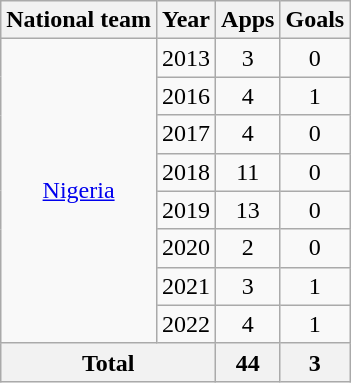<table class="wikitable" style="text-align:center">
<tr>
<th>National team</th>
<th>Year</th>
<th>Apps</th>
<th>Goals</th>
</tr>
<tr>
<td rowspan="8"><a href='#'>Nigeria</a></td>
<td>2013</td>
<td>3</td>
<td>0</td>
</tr>
<tr>
<td>2016</td>
<td>4</td>
<td>1</td>
</tr>
<tr>
<td>2017</td>
<td>4</td>
<td>0</td>
</tr>
<tr>
<td>2018</td>
<td>11</td>
<td>0</td>
</tr>
<tr>
<td>2019</td>
<td>13</td>
<td>0</td>
</tr>
<tr>
<td>2020</td>
<td>2</td>
<td>0</td>
</tr>
<tr>
<td>2021</td>
<td>3</td>
<td>1</td>
</tr>
<tr>
<td>2022</td>
<td>4</td>
<td>1</td>
</tr>
<tr>
<th colspan="2">Total</th>
<th>44</th>
<th>3</th>
</tr>
</table>
